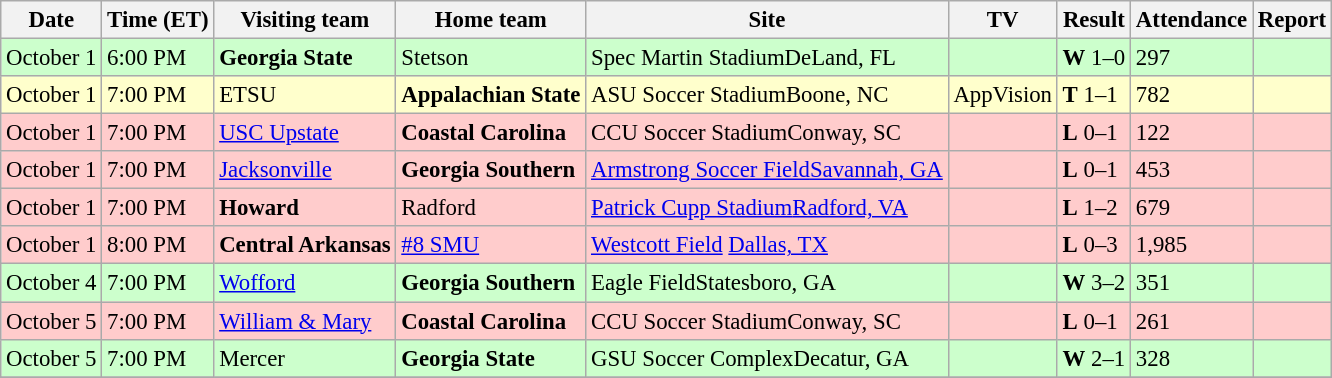<table class="wikitable" style="font-size:95%;">
<tr>
<th>Date</th>
<th>Time (ET)</th>
<th>Visiting team</th>
<th>Home team</th>
<th>Site</th>
<th>TV</th>
<th>Result</th>
<th>Attendance</th>
<th>Report</th>
</tr>
<tr bgcolor="#cfc">
<td>October 1</td>
<td>6:00 PM</td>
<td><strong>Georgia State</strong></td>
<td>Stetson</td>
<td>Spec Martin StadiumDeLand, FL</td>
<td></td>
<td><strong>W</strong> 1–0</td>
<td>297</td>
<td></td>
</tr>
<tr style="background:#ffc;">
<td>October 1</td>
<td>7:00 PM</td>
<td>ETSU</td>
<td><strong>Appalachian State</strong></td>
<td>ASU Soccer StadiumBoone, NC</td>
<td>AppVision</td>
<td><strong>T</strong> 1–1 </td>
<td>782</td>
<td></td>
</tr>
<tr bgcolor="#fcc">
<td>October 1</td>
<td>7:00 PM</td>
<td><a href='#'>USC Upstate</a></td>
<td><strong>Coastal Carolina</strong></td>
<td>CCU Soccer StadiumConway, SC</td>
<td></td>
<td><strong>L</strong> 0–1</td>
<td>122</td>
<td></td>
</tr>
<tr bgcolor="#fcc">
<td>October 1</td>
<td>7:00 PM</td>
<td><a href='#'>Jacksonville</a></td>
<td><strong>Georgia Southern</strong></td>
<td><a href='#'>Armstrong Soccer Field</a><a href='#'>Savannah, GA</a></td>
<td></td>
<td><strong>L</strong> 0–1</td>
<td>453</td>
<td></td>
</tr>
<tr bgcolor="#fcc">
<td>October 1</td>
<td>7:00 PM</td>
<td><strong>Howard</strong></td>
<td>Radford</td>
<td><a href='#'>Patrick Cupp Stadium</a><a href='#'>Radford, VA</a></td>
<td></td>
<td><strong>L</strong> 1–2 </td>
<td>679</td>
<td></td>
</tr>
<tr bgcolor="#fcc">
<td>October 1</td>
<td>8:00 PM</td>
<td><strong>Central Arkansas</strong></td>
<td><a href='#'>#8 SMU</a></td>
<td><a href='#'>Westcott Field</a> <a href='#'>Dallas, TX</a></td>
<td></td>
<td><strong>L</strong> 0–3</td>
<td>1,985</td>
<td></td>
</tr>
<tr bgcolor="#cfc">
<td>October 4</td>
<td>7:00 PM</td>
<td><a href='#'>Wofford</a></td>
<td><strong>Georgia Southern</strong></td>
<td>Eagle FieldStatesboro, GA</td>
<td></td>
<td><strong>W</strong> 3–2</td>
<td>351</td>
<td></td>
</tr>
<tr bgcolor="#fcc">
<td>October 5</td>
<td>7:00 PM</td>
<td><a href='#'>William & Mary</a></td>
<td><strong>Coastal Carolina</strong></td>
<td>CCU Soccer StadiumConway, SC</td>
<td></td>
<td><strong>L</strong> 0–1</td>
<td>261</td>
<td></td>
</tr>
<tr bgcolor="#cfc">
<td>October 5</td>
<td>7:00 PM</td>
<td>Mercer</td>
<td><strong>Georgia State</strong></td>
<td>GSU Soccer ComplexDecatur, GA</td>
<td></td>
<td><strong>W</strong> 2–1 </td>
<td>328</td>
<td></td>
</tr>
<tr>
</tr>
</table>
